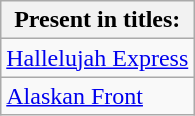<table class="wikitable">
<tr>
<th>Present in titles:</th>
</tr>
<tr>
<td><a href='#'>Hallelujah Express</a></td>
</tr>
<tr>
<td><a href='#'>Alaskan Front</a></td>
</tr>
</table>
